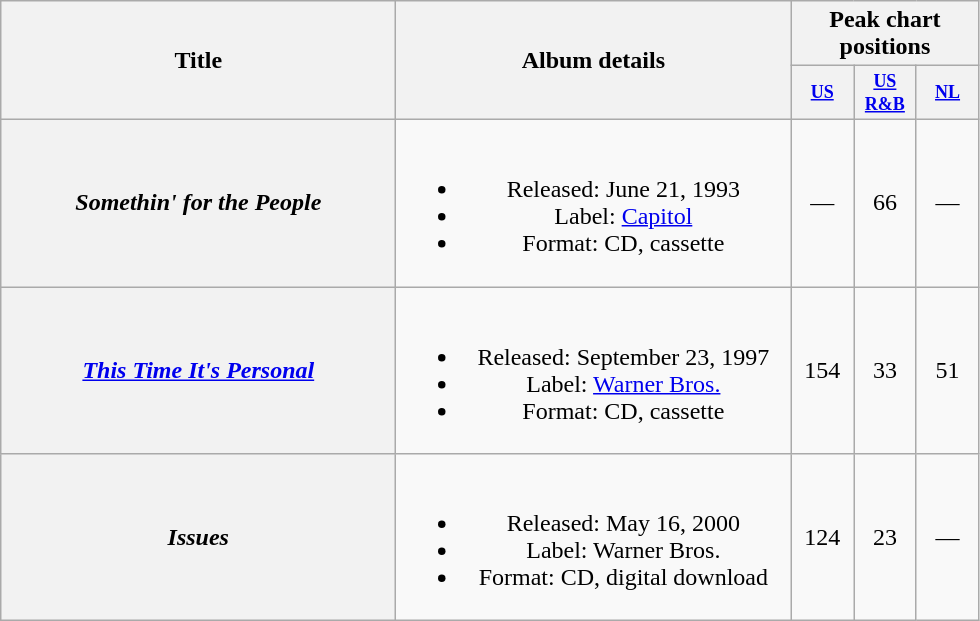<table class="wikitable plainrowheaders" style="text-align:center;" border="1">
<tr>
<th scope="col" rowspan="2" style="width:16em;">Title</th>
<th scope="col" rowspan="2" style="width:16em;">Album details</th>
<th scope="col" colspan="3">Peak chart positions</th>
</tr>
<tr style="font-size:smaller;">
<th scope="col" style="width:3em;font-size:90%;"><a href='#'>US</a><br></th>
<th scope="col" style="width:3em;font-size:90%;"><a href='#'>US<br>R&B</a><br></th>
<th scope="col" style="width:3em;font-size:90%;"><a href='#'>NL</a><br></th>
</tr>
<tr>
<th scope="row"><em>Somethin' for the People</em></th>
<td><br><ul><li>Released: June 21, 1993</li><li>Label: <a href='#'>Capitol</a></li><li>Format: CD, cassette</li></ul></td>
<td>—</td>
<td>66</td>
<td>—</td>
</tr>
<tr>
<th scope="row"><em><a href='#'>This Time It's Personal</a></em></th>
<td><br><ul><li>Released: September 23, 1997</li><li>Label: <a href='#'>Warner Bros.</a></li><li>Format: CD, cassette</li></ul></td>
<td>154</td>
<td>33</td>
<td>51</td>
</tr>
<tr>
<th scope="row"><em>Issues</em></th>
<td><br><ul><li>Released: May 16, 2000</li><li>Label: Warner Bros.</li><li>Format: CD, digital download</li></ul></td>
<td>124</td>
<td>23</td>
<td>—</td>
</tr>
</table>
